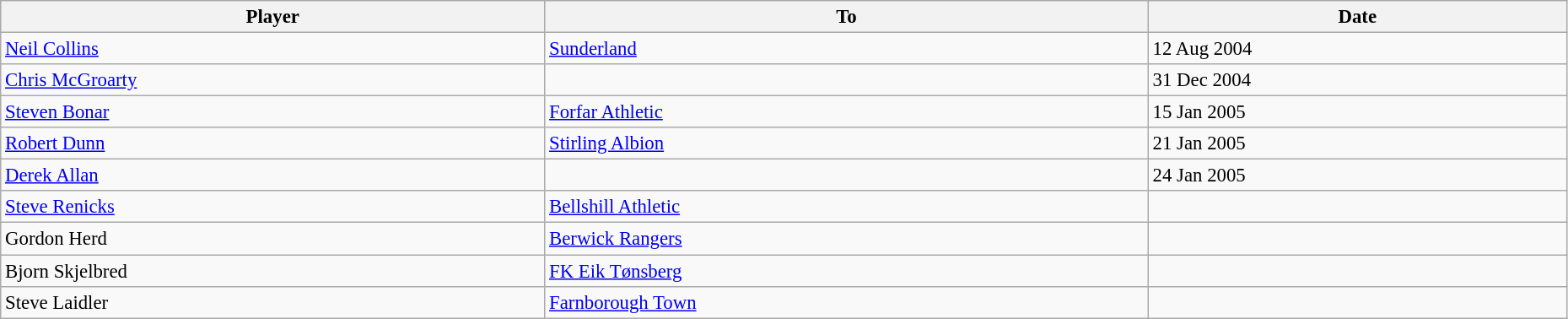<table class="wikitable" style="text-align:center; font-size:95%;width:98%; text-align:left">
<tr>
<th>Player</th>
<th>To</th>
<th>Date</th>
</tr>
<tr>
<td> <a href='#'>Neil Collins</a></td>
<td> <a href='#'>Sunderland</a></td>
<td>12 Aug 2004</td>
</tr>
<tr>
<td> <a href='#'>Chris McGroarty</a></td>
<td></td>
<td>31 Dec 2004</td>
</tr>
<tr>
<td> <a href='#'>Steven Bonar</a></td>
<td> <a href='#'>Forfar Athletic</a></td>
<td>15 Jan 2005</td>
</tr>
<tr>
<td> <a href='#'>Robert Dunn</a></td>
<td> <a href='#'>Stirling Albion</a></td>
<td>21 Jan 2005</td>
</tr>
<tr>
<td> <a href='#'>Derek Allan</a></td>
<td></td>
<td>24 Jan 2005</td>
</tr>
<tr>
<td> <a href='#'>Steve Renicks</a></td>
<td> <a href='#'>Bellshill Athletic</a></td>
<td></td>
</tr>
<tr>
<td> Gordon Herd</td>
<td> <a href='#'>Berwick Rangers</a></td>
<td></td>
</tr>
<tr>
<td> Bjorn Skjelbred</td>
<td> <a href='#'>FK Eik Tønsberg</a></td>
<td></td>
</tr>
<tr>
<td> Steve Laidler</td>
<td> <a href='#'>Farnborough Town</a></td>
<td></td>
</tr>
</table>
